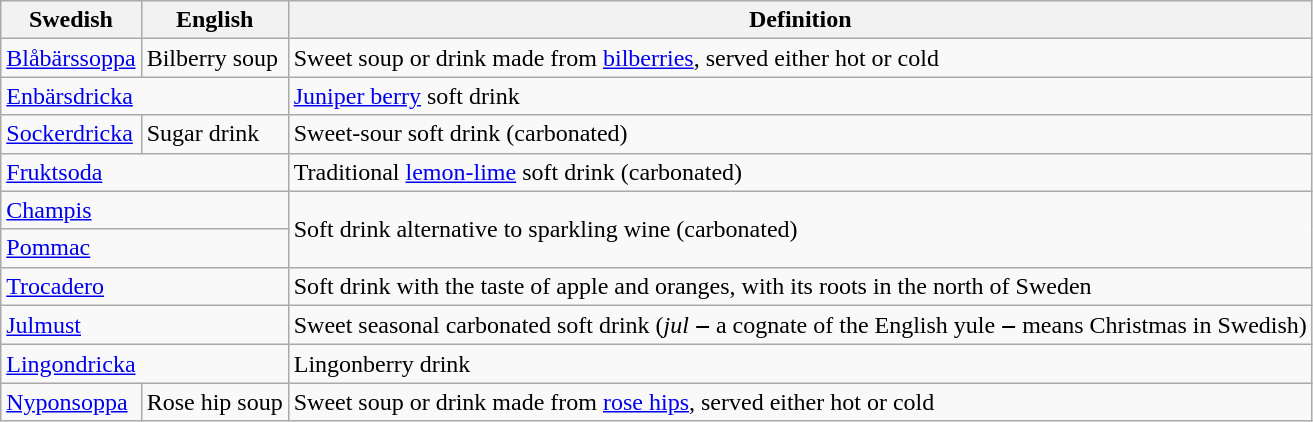<table class="wikitable">
<tr>
<th>Swedish</th>
<th>English</th>
<th>Definition</th>
</tr>
<tr>
<td><a href='#'>Blåbärssoppa</a></td>
<td>Bilberry soup</td>
<td>Sweet soup or drink made from <a href='#'>bilberries</a>, served either hot or cold</td>
</tr>
<tr>
<td colspan=2><a href='#'>Enbärsdricka</a></td>
<td><a href='#'>Juniper berry</a> soft drink</td>
</tr>
<tr>
<td><a href='#'>Sockerdricka</a></td>
<td>Sugar drink</td>
<td>Sweet-sour soft drink (carbonated)</td>
</tr>
<tr>
<td colspan=2><a href='#'>Fruktsoda</a></td>
<td>Traditional <a href='#'>lemon-lime</a> soft drink (carbonated)</td>
</tr>
<tr>
<td colspan=2><a href='#'>Champis</a></td>
<td rowspan=2>Soft drink alternative to sparkling wine (carbonated)</td>
</tr>
<tr>
<td colspan=2><a href='#'>Pommac</a></td>
</tr>
<tr>
<td colspan=2><a href='#'>Trocadero</a></td>
<td>Soft drink with the taste of apple and oranges, with its roots in the north of Sweden</td>
</tr>
<tr>
<td colspan=2><a href='#'>Julmust</a></td>
<td>Sweet seasonal carbonated soft drink (<em>jul</em> ‒ a cognate of the English yule ‒ means Christmas in Swedish)</td>
</tr>
<tr>
<td colspan=2><a href='#'>Lingondricka</a></td>
<td>Lingonberry drink</td>
</tr>
<tr>
<td><a href='#'>Nyponsoppa</a></td>
<td>Rose hip soup</td>
<td>Sweet soup or drink made from <a href='#'>rose hips</a>, served either hot or cold</td>
</tr>
</table>
